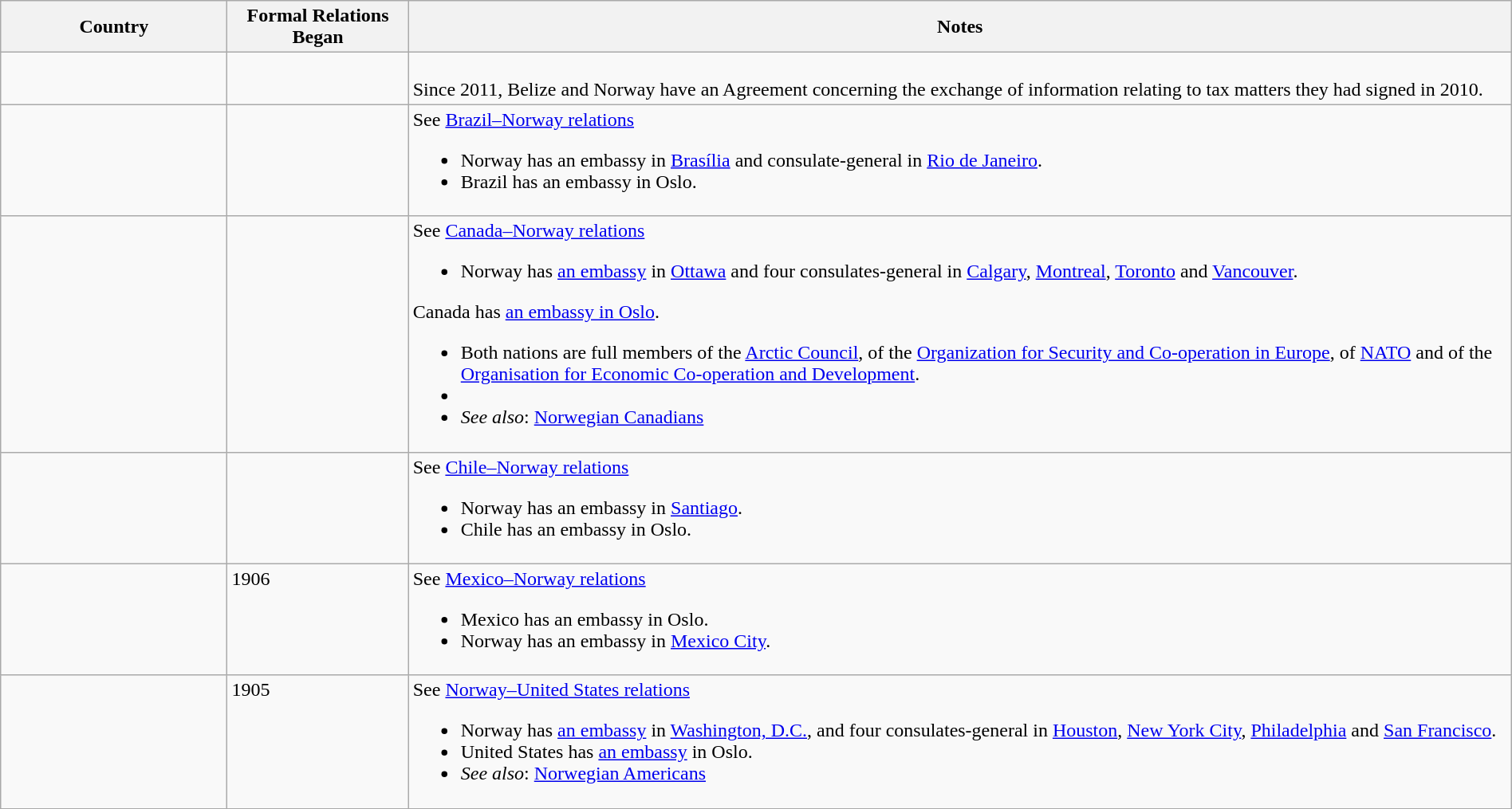<table class="wikitable sortable" style="width:100%; margin:auto;">
<tr>
<th style="width:15%;">Country</th>
<th style="width:12%;">Formal Relations Began</th>
<th>Notes</th>
</tr>
<tr valign="top">
<td></td>
<td></td>
<td><br>Since 2011, Belize and Norway have an Agreement concerning the exchange of information relating to tax matters they had signed in 2010.</td>
</tr>
<tr valign="top">
<td></td>
<td></td>
<td>See <a href='#'>Brazil–Norway relations</a><br><ul><li>Norway has an embassy in <a href='#'>Brasília</a> and consulate-general in <a href='#'>Rio de Janeiro</a>.</li><li>Brazil has an embassy in Oslo.</li></ul></td>
</tr>
<tr valign="top">
<td></td>
<td></td>
<td>See <a href='#'>Canada–Norway relations</a><br><ul><li>Norway has <a href='#'>an embassy</a> in <a href='#'>Ottawa</a> and four consulates-general in <a href='#'>Calgary</a>, <a href='#'>Montreal</a>, <a href='#'>Toronto</a> and <a href='#'>Vancouver</a>.</li></ul>Canada has <a href='#'>an embassy in Oslo</a>.<ul><li>Both nations are full members of the <a href='#'>Arctic Council</a>, of the <a href='#'>Organization for Security and Co-operation in Europe</a>, of <a href='#'>NATO</a> and of the <a href='#'>Organisation for Economic Co-operation and Development</a>.</li><li></li><li><em>See also</em>: <a href='#'>Norwegian Canadians</a></li></ul></td>
</tr>
<tr valign="top">
<td></td>
<td></td>
<td>See <a href='#'>Chile–Norway relations</a><br><ul><li>Norway has an embassy in <a href='#'>Santiago</a>.</li><li>Chile has an embassy in Oslo.</li></ul></td>
</tr>
<tr valign="top">
<td></td>
<td>1906</td>
<td>See <a href='#'>Mexico–Norway relations</a><br><ul><li>Mexico has an embassy in Oslo.</li><li>Norway has an embassy in <a href='#'>Mexico City</a>.</li></ul></td>
</tr>
<tr valign="top">
<td></td>
<td>1905</td>
<td>See <a href='#'>Norway–United States relations</a><br><ul><li>Norway has <a href='#'>an embassy</a> in <a href='#'>Washington, D.C.</a>, and four consulates-general in <a href='#'>Houston</a>, <a href='#'>New York City</a>, <a href='#'>Philadelphia</a> and <a href='#'>San Francisco</a>.</li><li>United States has <a href='#'>an embassy</a> in Oslo.</li><li><em>See also</em>: <a href='#'>Norwegian Americans</a></li></ul></td>
</tr>
</table>
